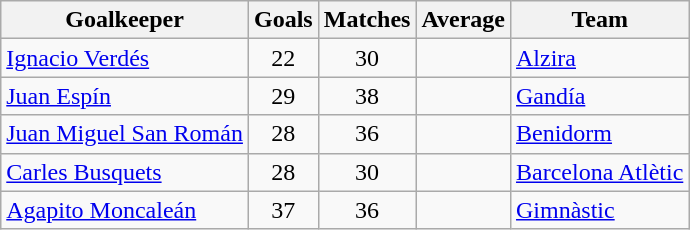<table class="wikitable sortable">
<tr>
<th>Goalkeeper</th>
<th>Goals</th>
<th>Matches</th>
<th>Average</th>
<th>Team</th>
</tr>
<tr>
<td> <a href='#'>Ignacio Verdés</a></td>
<td style="text-align:center;">22</td>
<td style="text-align:center;">30</td>
<td style="text-align:center;"></td>
<td><a href='#'>Alzira</a></td>
</tr>
<tr>
<td> <a href='#'>Juan Espín</a></td>
<td style="text-align:center;">29</td>
<td style="text-align:center;">38</td>
<td style="text-align:center;"></td>
<td><a href='#'>Gandía</a></td>
</tr>
<tr>
<td> <a href='#'>Juan Miguel San Román</a></td>
<td style="text-align:center;">28</td>
<td style="text-align:center;">36</td>
<td style="text-align:center;"></td>
<td><a href='#'>Benidorm</a></td>
</tr>
<tr>
<td> <a href='#'>Carles Busquets</a></td>
<td style="text-align:center;">28</td>
<td style="text-align:center;">30</td>
<td style="text-align:center;"></td>
<td><a href='#'>Barcelona Atlètic</a></td>
</tr>
<tr>
<td> <a href='#'>Agapito Moncaleán</a></td>
<td style="text-align:center;">37</td>
<td style="text-align:center;">36</td>
<td style="text-align:center;"></td>
<td><a href='#'>Gimnàstic</a></td>
</tr>
</table>
